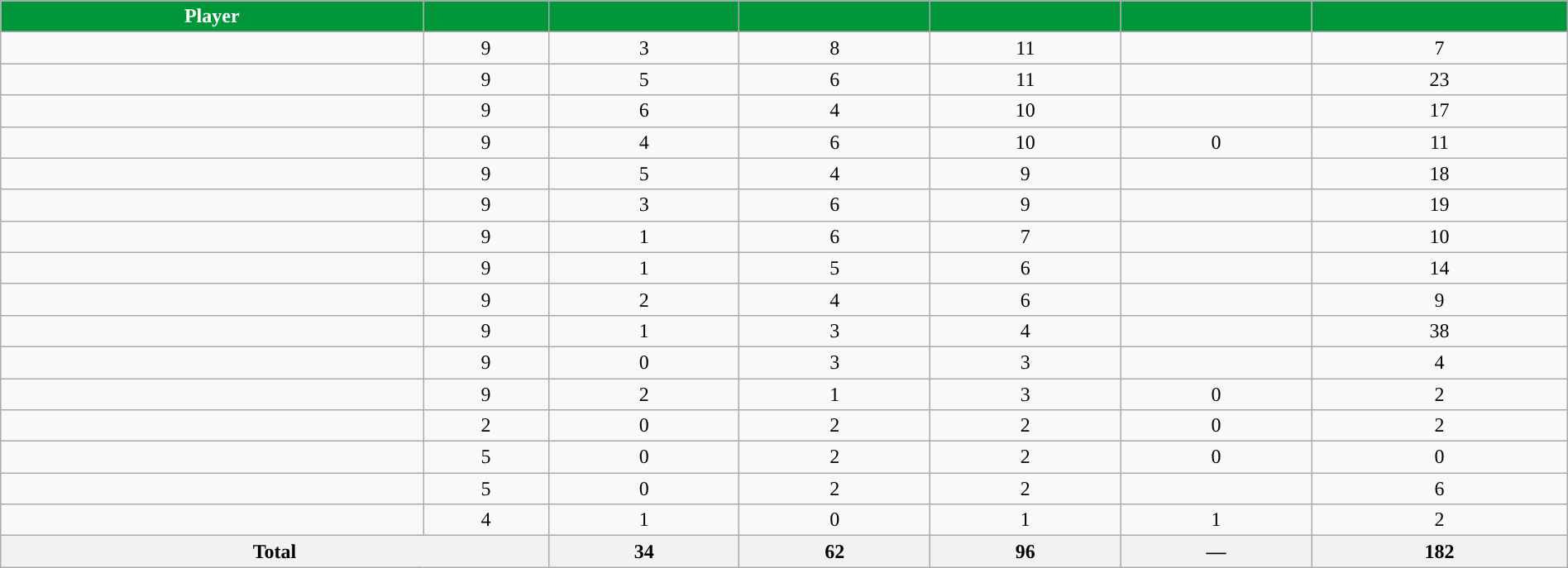<table class="wikitable sortable" style="width:100%; text-align:center;">
<tr>
<th style="color:white; background:#009639; ">Player</th>
<th style="color:white; background:#009639; "></th>
<th style="color:white; background:#009639; "></th>
<th style="color:white; background:#009639; "></th>
<th style="color:white; background:#009639; "></th>
<th style="color:white; background:#009639; "></th>
<th style="color:white; background:#009639; "></th>
</tr>
<tr>
<td></td>
<td>9</td>
<td>3</td>
<td>8</td>
<td>11</td>
<td></td>
<td>7</td>
</tr>
<tr>
<td></td>
<td>9</td>
<td>5</td>
<td>6</td>
<td>11</td>
<td></td>
<td>23</td>
</tr>
<tr>
<td></td>
<td>9</td>
<td>6</td>
<td>4</td>
<td>10</td>
<td></td>
<td>17</td>
</tr>
<tr>
<td></td>
<td>9</td>
<td>4</td>
<td>6</td>
<td>10</td>
<td>0</td>
<td>11</td>
</tr>
<tr>
<td></td>
<td>9</td>
<td>5</td>
<td>4</td>
<td>9</td>
<td></td>
<td>18</td>
</tr>
<tr>
<td></td>
<td>9</td>
<td>3</td>
<td>6</td>
<td>9</td>
<td></td>
<td>19</td>
</tr>
<tr>
<td></td>
<td>9</td>
<td>1</td>
<td>6</td>
<td>7</td>
<td></td>
<td>10</td>
</tr>
<tr>
<td></td>
<td>9</td>
<td>1</td>
<td>5</td>
<td>6</td>
<td></td>
<td>14</td>
</tr>
<tr>
<td></td>
<td>9</td>
<td>2</td>
<td>4</td>
<td>6</td>
<td></td>
<td>9</td>
</tr>
<tr>
<td></td>
<td>9</td>
<td>1</td>
<td>3</td>
<td>4</td>
<td></td>
<td>38</td>
</tr>
<tr>
<td></td>
<td>9</td>
<td>0</td>
<td>3</td>
<td>3</td>
<td></td>
<td>4</td>
</tr>
<tr>
<td></td>
<td>9</td>
<td>2</td>
<td>1</td>
<td>3</td>
<td>0</td>
<td>2</td>
</tr>
<tr>
<td></td>
<td>2</td>
<td>0</td>
<td>2</td>
<td>2</td>
<td>0</td>
<td>2</td>
</tr>
<tr>
<td></td>
<td>5</td>
<td>0</td>
<td>2</td>
<td>2</td>
<td>0</td>
<td>0</td>
</tr>
<tr>
<td></td>
<td>5</td>
<td>0</td>
<td>2</td>
<td>2</td>
<td></td>
<td>6</td>
</tr>
<tr>
<td></td>
<td>4</td>
<td>1</td>
<td>0</td>
<td>1</td>
<td>1</td>
<td>2</td>
</tr>
<tr class="sortbottom">
<th colspan=2>Total</th>
<th>34</th>
<th>62</th>
<th>96</th>
<th>—</th>
<th>182</th>
</tr>
</table>
